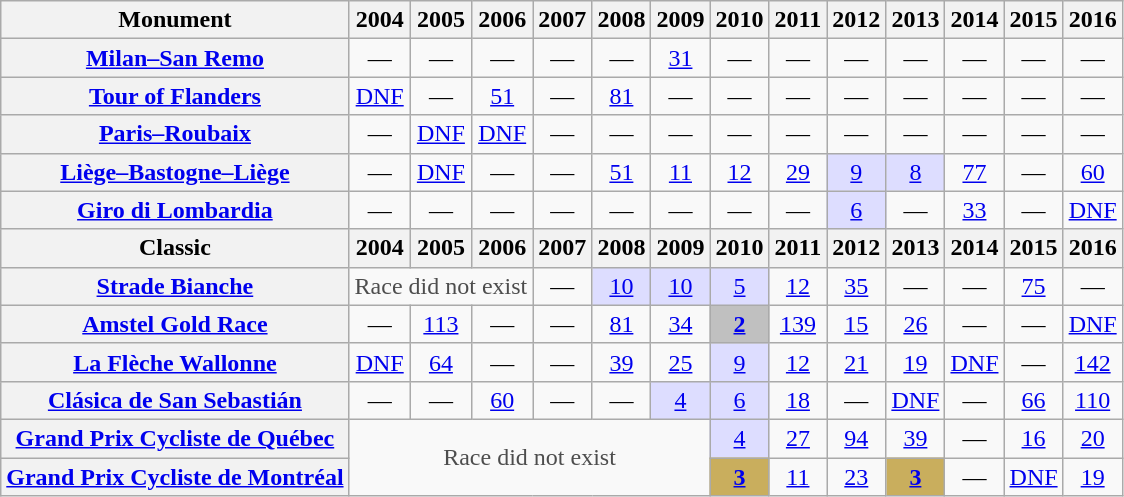<table class="wikitable plainrowheaders">
<tr>
<th>Monument</th>
<th scope="col">2004</th>
<th scope="col">2005</th>
<th scope="col">2006</th>
<th scope="col">2007</th>
<th scope="col">2008</th>
<th scope="col">2009</th>
<th scope="col">2010</th>
<th scope="col">2011</th>
<th scope="col">2012</th>
<th scope="col">2013</th>
<th scope="col">2014</th>
<th scope="col">2015</th>
<th scope="col">2016</th>
</tr>
<tr style="text-align:center;">
<th scope="row"><a href='#'>Milan–San Remo</a></th>
<td>—</td>
<td>—</td>
<td>—</td>
<td>—</td>
<td>—</td>
<td><a href='#'>31</a></td>
<td>—</td>
<td>—</td>
<td>—</td>
<td>—</td>
<td>—</td>
<td>—</td>
<td>—</td>
</tr>
<tr style="text-align:center;">
<th scope="row"><a href='#'>Tour of Flanders</a></th>
<td><a href='#'>DNF</a></td>
<td>—</td>
<td><a href='#'>51</a></td>
<td>—</td>
<td><a href='#'>81</a></td>
<td>—</td>
<td>—</td>
<td>—</td>
<td>—</td>
<td>—</td>
<td>—</td>
<td>—</td>
<td>—</td>
</tr>
<tr style="text-align:center;">
<th scope="row"><a href='#'>Paris–Roubaix</a></th>
<td>—</td>
<td><a href='#'>DNF</a></td>
<td><a href='#'>DNF</a></td>
<td>—</td>
<td>—</td>
<td>—</td>
<td>—</td>
<td>—</td>
<td>—</td>
<td>—</td>
<td>—</td>
<td>—</td>
<td>—</td>
</tr>
<tr style="text-align:center;">
<th scope="row"><a href='#'>Liège–Bastogne–Liège</a></th>
<td>—</td>
<td><a href='#'>DNF</a></td>
<td>—</td>
<td>—</td>
<td><a href='#'>51</a></td>
<td><a href='#'>11</a></td>
<td><a href='#'>12</a></td>
<td><a href='#'>29</a></td>
<td style="background:#ddf;"><a href='#'>9</a></td>
<td style="background:#ddf;"><a href='#'>8</a></td>
<td><a href='#'>77</a></td>
<td>—</td>
<td><a href='#'>60</a></td>
</tr>
<tr style="text-align:center;">
<th scope="row"><a href='#'>Giro di Lombardia</a></th>
<td>—</td>
<td>—</td>
<td>—</td>
<td>—</td>
<td>—</td>
<td>—</td>
<td>—</td>
<td>—</td>
<td style="background:#ddf;"><a href='#'>6</a></td>
<td>—</td>
<td><a href='#'>33</a></td>
<td>—</td>
<td><a href='#'>DNF</a></td>
</tr>
<tr>
<th>Classic</th>
<th scope="col">2004</th>
<th scope="col">2005</th>
<th scope="col">2006</th>
<th scope="col">2007</th>
<th scope="col">2008</th>
<th scope="col">2009</th>
<th scope="col">2010</th>
<th scope="col">2011</th>
<th scope="col">2012</th>
<th scope="col">2013</th>
<th scope="col">2014</th>
<th scope="col">2015</th>
<th scope="col">2016</th>
</tr>
<tr style="text-align:center;">
<th scope="row"><a href='#'>Strade Bianche</a></th>
<td style="color:#4d4d4d;" colspan=3>Race did not exist</td>
<td>—</td>
<td style="background:#ddf;"><a href='#'>10</a></td>
<td style="background:#ddf;"><a href='#'>10</a></td>
<td style="background:#ddf;"><a href='#'>5</a></td>
<td><a href='#'>12</a></td>
<td><a href='#'>35</a></td>
<td>—</td>
<td>—</td>
<td><a href='#'>75</a></td>
<td>—</td>
</tr>
<tr style="text-align:center;">
<th scope="row"><a href='#'>Amstel Gold Race</a></th>
<td>—</td>
<td><a href='#'>113</a></td>
<td>—</td>
<td>—</td>
<td><a href='#'>81</a></td>
<td><a href='#'>34</a></td>
<td style="background:#C0C0C0;"><a href='#'><strong>2</strong></a></td>
<td><a href='#'>139</a></td>
<td><a href='#'>15</a></td>
<td><a href='#'>26</a></td>
<td>—</td>
<td>—</td>
<td><a href='#'>DNF</a></td>
</tr>
<tr style="text-align:center;">
<th scope="row"><a href='#'>La Flèche Wallonne</a></th>
<td><a href='#'>DNF</a></td>
<td><a href='#'>64</a></td>
<td>—</td>
<td>—</td>
<td><a href='#'>39</a></td>
<td><a href='#'>25</a></td>
<td style="background:#ddf;"><a href='#'>9</a></td>
<td><a href='#'>12</a></td>
<td><a href='#'>21</a></td>
<td><a href='#'>19</a></td>
<td><a href='#'>DNF</a></td>
<td>—</td>
<td><a href='#'>142</a></td>
</tr>
<tr style="text-align:center;">
<th scope="row"><a href='#'>Clásica de San Sebastián</a></th>
<td>—</td>
<td>—</td>
<td><a href='#'>60</a></td>
<td>—</td>
<td>—</td>
<td style="background:#ddf;"><a href='#'>4</a></td>
<td style="background:#ddf;"><a href='#'>6</a></td>
<td><a href='#'>18</a></td>
<td>—</td>
<td><a href='#'>DNF</a></td>
<td>—</td>
<td><a href='#'>66</a></td>
<td><a href='#'>110</a></td>
</tr>
<tr style="text-align:center;">
<th scope="row"><a href='#'>Grand Prix Cycliste de Québec</a></th>
<td style="color:#4d4d4d;" colspan=6 rowspan=2>Race did not exist</td>
<td style="background:#ddf;"><a href='#'>4</a></td>
<td><a href='#'>27</a></td>
<td><a href='#'>94</a></td>
<td><a href='#'>39</a></td>
<td>—</td>
<td><a href='#'>16</a></td>
<td><a href='#'>20</a></td>
</tr>
<tr style="text-align:center;">
<th scope="row"><a href='#'>Grand Prix Cycliste de Montréal</a></th>
<td style="background:#C9AE5D;"><a href='#'><strong>3</strong></a></td>
<td><a href='#'>11</a></td>
<td><a href='#'>23</a></td>
<td style="background:#C9AE5D;"><a href='#'><strong>3</strong></a></td>
<td>—</td>
<td><a href='#'>DNF</a></td>
<td><a href='#'>19</a></td>
</tr>
</table>
